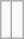<table class="wikitable">
<tr>
<td></td>
<td><br></td>
</tr>
</table>
